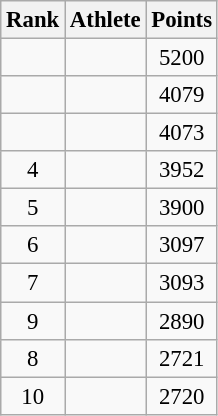<table class="wikitable" style="font-size:95%; text-align:center;">
<tr>
<th>Rank</th>
<th>Athlete</th>
<th>Points</th>
</tr>
<tr>
<td></td>
<td align="left"></td>
<td align="center">5200</td>
</tr>
<tr>
<td></td>
<td align="left"></td>
<td align="center">4079</td>
</tr>
<tr>
<td></td>
<td align="left"></td>
<td align="center">4073</td>
</tr>
<tr>
<td>4</td>
<td align="left"></td>
<td align="center">3952</td>
</tr>
<tr>
<td>5</td>
<td align="left"></td>
<td align="center">3900</td>
</tr>
<tr>
<td>6</td>
<td align="left"></td>
<td align="center">3097</td>
</tr>
<tr>
<td>7</td>
<td align="left"></td>
<td align="center">3093</td>
</tr>
<tr>
<td>9</td>
<td align="left"></td>
<td align="center">2890</td>
</tr>
<tr>
<td>8</td>
<td align="left"></td>
<td align="center">2721</td>
</tr>
<tr>
<td>10</td>
<td align="left"></td>
<td align="center">2720</td>
</tr>
</table>
